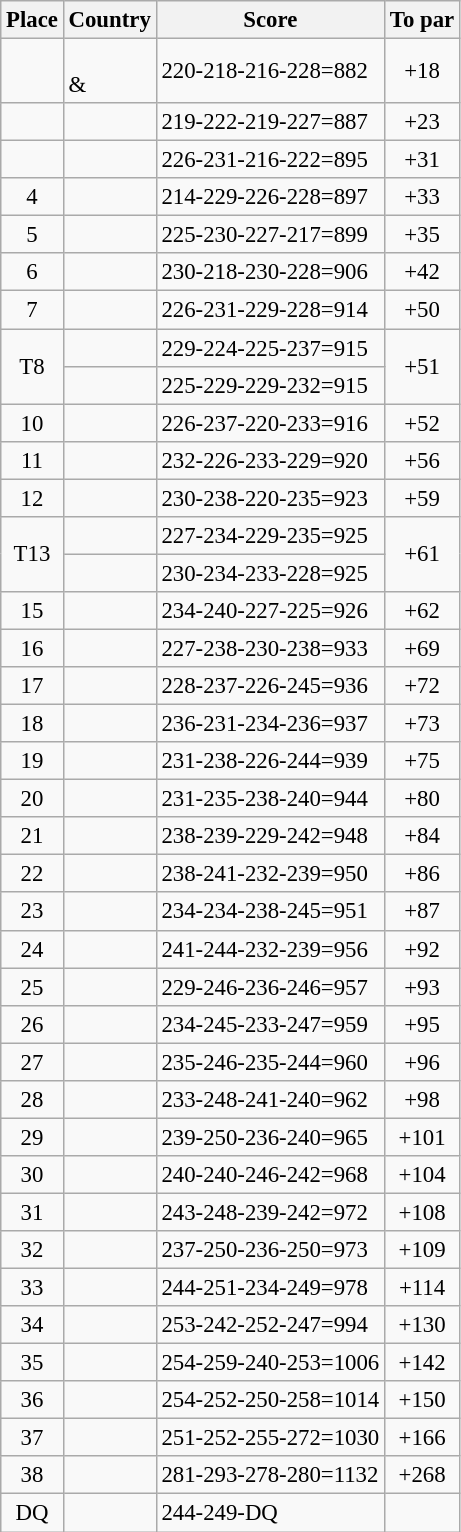<table class="wikitable" style="font-size:95%;">
<tr>
<th>Place</th>
<th>Country</th>
<th>Score</th>
<th>To par</th>
</tr>
<tr>
<td align=center></td>
<td><br>& </td>
<td>220-218-216-228=882</td>
<td align=center>+18</td>
</tr>
<tr>
<td align=center></td>
<td></td>
<td>219-222-219-227=887</td>
<td align=center>+23</td>
</tr>
<tr>
<td align=center></td>
<td></td>
<td>226-231-216-222=895</td>
<td align=center>+31</td>
</tr>
<tr>
<td align=center>4</td>
<td></td>
<td>214-229-226-228=897</td>
<td align=center>+33</td>
</tr>
<tr>
<td align=center>5</td>
<td></td>
<td>225-230-227-217=899</td>
<td align=center>+35</td>
</tr>
<tr>
<td align=center>6</td>
<td></td>
<td>230-218-230-228=906</td>
<td align=center>+42</td>
</tr>
<tr>
<td align=center>7</td>
<td></td>
<td>226-231-229-228=914</td>
<td align=center>+50</td>
</tr>
<tr>
<td rowspan=2 align=center>T8</td>
<td></td>
<td>229-224-225-237=915</td>
<td rowspan=2 align=center>+51</td>
</tr>
<tr>
<td></td>
<td>225-229-229-232=915</td>
</tr>
<tr>
<td align=center>10</td>
<td></td>
<td>226-237-220-233=916</td>
<td align=center>+52</td>
</tr>
<tr>
<td align=center>11</td>
<td></td>
<td>232-226-233-229=920</td>
<td align=center>+56</td>
</tr>
<tr>
<td align=center>12</td>
<td></td>
<td>230-238-220-235=923</td>
<td align=center>+59</td>
</tr>
<tr>
<td rowspan=2 align=center>T13</td>
<td></td>
<td>227-234-229-235=925</td>
<td rowspan=2 align=center>+61</td>
</tr>
<tr>
<td></td>
<td>230-234-233-228=925</td>
</tr>
<tr>
<td align=center>15</td>
<td></td>
<td>234-240-227-225=926</td>
<td align=center>+62</td>
</tr>
<tr>
<td align=center>16</td>
<td></td>
<td>227-238-230-238=933</td>
<td align=center>+69</td>
</tr>
<tr>
<td align=center>17</td>
<td></td>
<td>228-237-226-245=936</td>
<td align=center>+72</td>
</tr>
<tr>
<td align=center>18</td>
<td></td>
<td>236-231-234-236=937</td>
<td align=center>+73</td>
</tr>
<tr>
<td align=center>19</td>
<td></td>
<td>231-238-226-244=939</td>
<td align=center>+75</td>
</tr>
<tr>
<td align=center>20</td>
<td></td>
<td>231-235-238-240=944</td>
<td align=center>+80</td>
</tr>
<tr>
<td align=center>21</td>
<td></td>
<td>238-239-229-242=948</td>
<td align=center>+84</td>
</tr>
<tr>
<td align=center>22</td>
<td></td>
<td>238-241-232-239=950</td>
<td align=center>+86</td>
</tr>
<tr>
<td align=center>23</td>
<td></td>
<td>234-234-238-245=951</td>
<td align=center>+87</td>
</tr>
<tr>
<td align=center>24</td>
<td></td>
<td>241-244-232-239=956</td>
<td align=center>+92</td>
</tr>
<tr>
<td align=center>25</td>
<td></td>
<td>229-246-236-246=957</td>
<td align=center>+93</td>
</tr>
<tr>
<td align=center>26</td>
<td></td>
<td>234-245-233-247=959</td>
<td align=center>+95</td>
</tr>
<tr>
<td align=center>27</td>
<td></td>
<td>235-246-235-244=960</td>
<td align=center>+96</td>
</tr>
<tr>
<td align=center>28</td>
<td></td>
<td>233-248-241-240=962</td>
<td align=center>+98</td>
</tr>
<tr>
<td align=center>29</td>
<td></td>
<td>239-250-236-240=965</td>
<td align=center>+101</td>
</tr>
<tr>
<td align=center>30</td>
<td></td>
<td>240-240-246-242=968</td>
<td align=center>+104</td>
</tr>
<tr>
<td align=center>31</td>
<td></td>
<td>243-248-239-242=972</td>
<td align=center>+108</td>
</tr>
<tr>
<td align=center>32</td>
<td></td>
<td>237-250-236-250=973</td>
<td align=center>+109</td>
</tr>
<tr>
<td align=center>33</td>
<td></td>
<td>244-251-234-249=978</td>
<td align=center>+114</td>
</tr>
<tr>
<td align=center>34</td>
<td></td>
<td>253-242-252-247=994</td>
<td align=center>+130</td>
</tr>
<tr>
<td align=center>35</td>
<td></td>
<td>254-259-240-253=1006</td>
<td align=center>+142</td>
</tr>
<tr>
<td align=center>36</td>
<td></td>
<td>254-252-250-258=1014</td>
<td align=center>+150</td>
</tr>
<tr>
<td align=center>37</td>
<td></td>
<td>251-252-255-272=1030</td>
<td align=center>+166</td>
</tr>
<tr>
<td align=center>38</td>
<td></td>
<td>281-293-278-280=1132</td>
<td align=center>+268</td>
</tr>
<tr>
<td align=center>DQ</td>
<td></td>
<td>244-249-DQ</td>
<td></td>
</tr>
</table>
